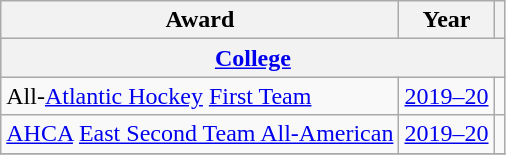<table class="wikitable">
<tr>
<th>Award</th>
<th>Year</th>
<th></th>
</tr>
<tr ALIGN="center" bgcolor="#e0e0e0">
<th colspan="3"><a href='#'>College</a></th>
</tr>
<tr>
<td>All-<a href='#'>Atlantic Hockey</a> <a href='#'>First Team</a></td>
<td><a href='#'>2019–20</a></td>
<td></td>
</tr>
<tr>
<td><a href='#'>AHCA</a> <a href='#'>East Second Team All-American</a></td>
<td><a href='#'>2019–20</a></td>
<td></td>
</tr>
<tr>
</tr>
</table>
